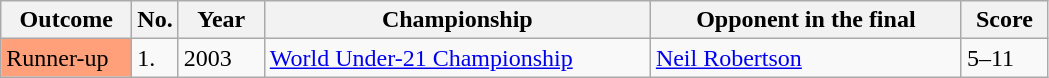<table class="sortable wikitable">
<tr>
<th width="80">Outcome</th>
<th width="20">No.</th>
<th width="50">Year</th>
<th width="250">Championship</th>
<th width="200">Opponent in the final</th>
<th width="50">Score</th>
</tr>
<tr>
<td style="background:#ffa07a;">Runner-up</td>
<td>1.</td>
<td>2003</td>
<td><a href='#'>World Under-21 Championship</a></td>
<td> <a href='#'>Neil Robertson</a></td>
<td>5–11</td>
</tr>
</table>
